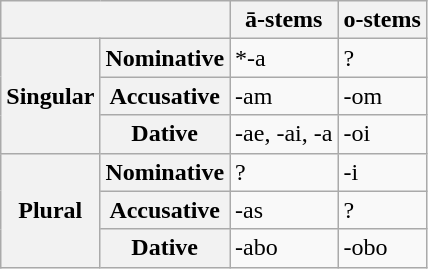<table class="wikitable">
<tr>
<th colspan=2></th>
<th>ā-stems</th>
<th>o-stems</th>
</tr>
<tr>
<th rowspan=3>Singular</th>
<th>Nominative</th>
<td>*-a</td>
<td>?</td>
</tr>
<tr>
<th>Accusative</th>
<td>-am</td>
<td>-om</td>
</tr>
<tr>
<th>Dative</th>
<td>-ae, -ai, -a</td>
<td>-oi</td>
</tr>
<tr>
<th rowspan=3>Plural</th>
<th>Nominative</th>
<td>?</td>
<td>-i</td>
</tr>
<tr>
<th>Accusative</th>
<td>-as</td>
<td>?</td>
</tr>
<tr>
<th>Dative</th>
<td>-abo</td>
<td>-obo</td>
</tr>
</table>
